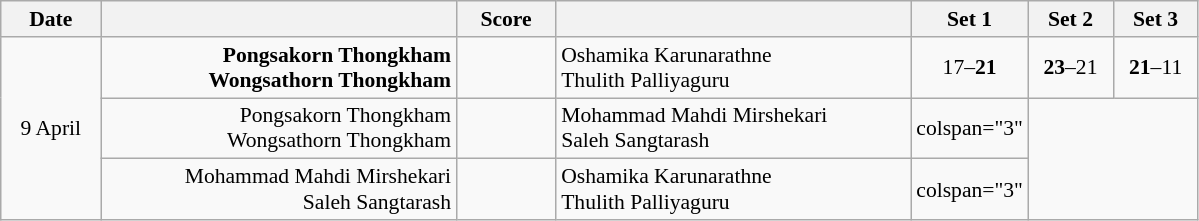<table class="wikitable" style="text-align: center; font-size:90%">
<tr>
<th width="60">Date</th>
<th align="right" width="230"></th>
<th width="60">Score</th>
<th align="left" width="230"></th>
<th width="50">Set 1</th>
<th width="50">Set 2</th>
<th width="50">Set 3</th>
</tr>
<tr>
<td rowspan="3">9 April</td>
<td align="right"><strong>Pongsakorn Thongkham <br>Wongsathorn Thongkham </strong></td>
<td></td>
<td align="left"> Oshamika Karunarathne<br> Thulith Palliyaguru</td>
<td>17–<strong>21</strong></td>
<td><strong>23</strong>–21</td>
<td><strong>21</strong>–11</td>
</tr>
<tr>
<td align="right">Pongsakorn Thongkham <br>Wongsathorn Thongkham </td>
<td></td>
<td align="left"> Mohammad Mahdi Mirshekari<br> Saleh Sangtarash</td>
<td>colspan="3" </td>
</tr>
<tr>
<td align="right">Mohammad Mahdi Mirshekari <br>Saleh Sangtarash </td>
<td></td>
<td align="left"> Oshamika Karunarathne<br> Thulith Palliyaguru</td>
<td>colspan="3" </td>
</tr>
</table>
